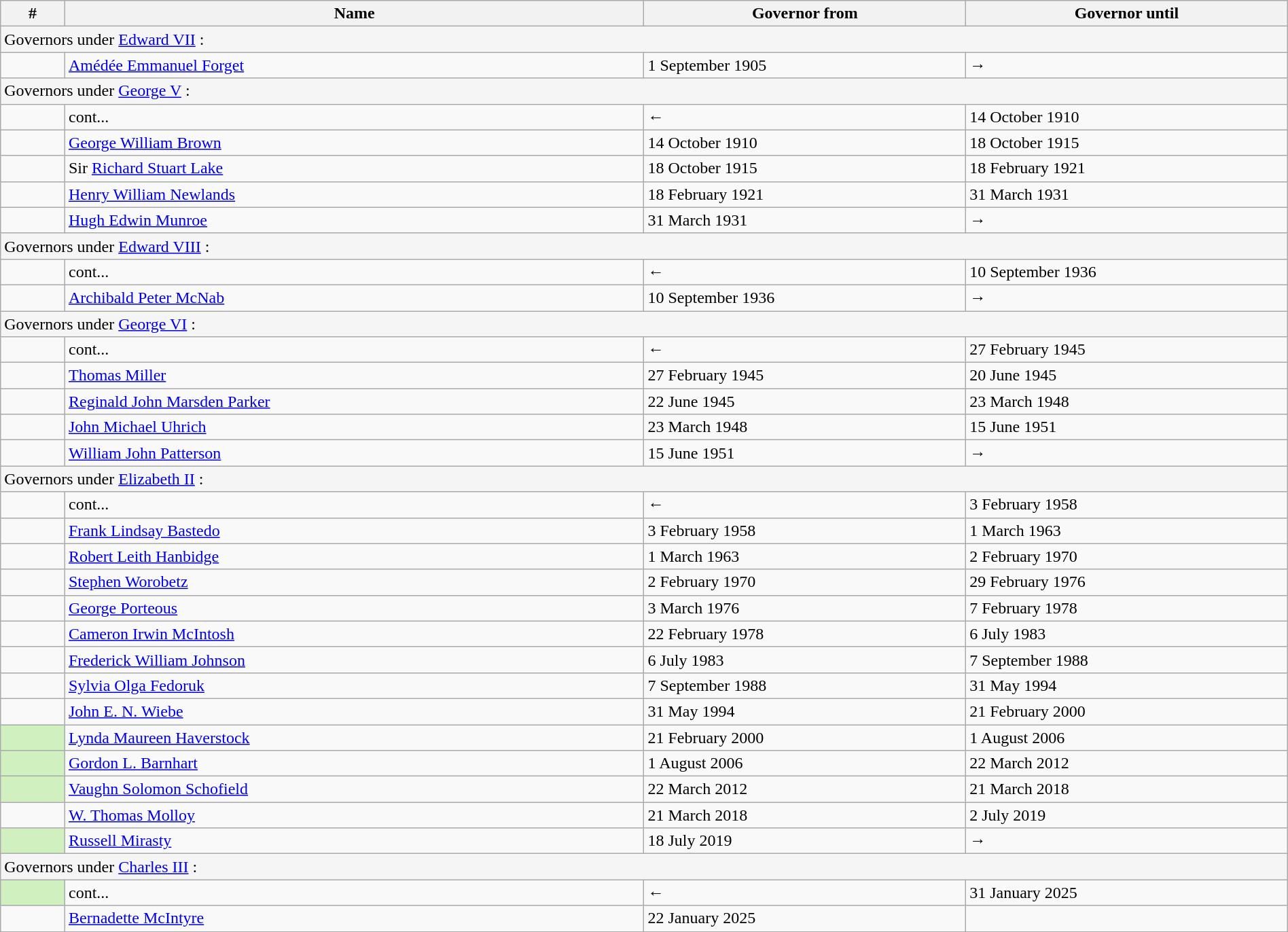<table class="wikitable" style="width:100%">
<tr>
<th width="5%">#</th>
<th width="45%">Name</th>
<th width="25%">Governor from</th>
<th width="25%">Governor until</th>
</tr>
<tr bgcolor="#F5F5F5">
<td colspan="4" align="left"><span>Governors under <a href='#'>Edward VII</a> :</span></td>
</tr>
<tr>
<td></td>
<td><a href='#'>Amédée Emmanuel Forget</a></td>
<td>1 September 1905</td>
<td>→</td>
</tr>
<tr bgcolor="#F5F5F5">
<td colspan="4" align="left"><span>Governors under <a href='#'>George V</a> :</span></td>
</tr>
<tr>
<td></td>
<td>cont...</td>
<td>←</td>
<td>14 October 1910</td>
</tr>
<tr>
<td></td>
<td><a href='#'>George William Brown</a></td>
<td>14 October 1910</td>
<td>18 October 1915</td>
</tr>
<tr>
<td></td>
<td>Sir <a href='#'>Richard Stuart Lake</a> </td>
<td>18 October 1915</td>
<td>18 February 1921</td>
</tr>
<tr>
<td></td>
<td><a href='#'>Henry William Newlands</a></td>
<td>18 February 1921</td>
<td>31 March 1931</td>
</tr>
<tr>
<td></td>
<td><a href='#'>Hugh Edwin Munroe</a> </td>
<td>31 March 1931</td>
<td>→</td>
</tr>
<tr bgcolor="#F5F5F5">
<td colspan="4" align="left"><span>Governors under <a href='#'>Edward VIII</a> :</span></td>
</tr>
<tr>
<td></td>
<td>cont...</td>
<td>←</td>
<td>10 September 1936</td>
</tr>
<tr>
<td></td>
<td><a href='#'>Archibald Peter McNab</a></td>
<td>10 September 1936</td>
<td>→</td>
</tr>
<tr bgcolor="#F5F5F5">
<td colspan="4" align="left"><span>Governors under <a href='#'>George VI</a> :</span></td>
</tr>
<tr>
<td></td>
<td>cont...</td>
<td>←</td>
<td>27 February 1945</td>
</tr>
<tr>
<td></td>
<td><a href='#'>Thomas Miller</a></td>
<td>27 February 1945</td>
<td>20 June 1945</td>
</tr>
<tr>
<td></td>
<td><a href='#'>Reginald John Marsden Parker</a></td>
<td>22 June 1945</td>
<td>23 March 1948</td>
</tr>
<tr>
<td></td>
<td><a href='#'>John Michael Uhrich</a> </td>
<td>23 March 1948</td>
<td>15 June 1951</td>
</tr>
<tr>
<td></td>
<td><a href='#'>William John Patterson</a></td>
<td>15 June 1951</td>
<td>→</td>
</tr>
<tr bgcolor="#F5F5F5">
<td colspan="4" align="left"><span>Governors under <a href='#'>Elizabeth II</a> :</span></td>
</tr>
<tr>
<td></td>
<td>cont...</td>
<td>←</td>
<td>3 February 1958</td>
</tr>
<tr>
<td></td>
<td><a href='#'>Frank Lindsay Bastedo</a> </td>
<td>3 February 1958</td>
<td>1 March 1963</td>
</tr>
<tr>
<td></td>
<td><a href='#'>Robert Leith Hanbidge</a> </td>
<td>1 March 1963</td>
<td>2 February 1970</td>
</tr>
<tr>
<td></td>
<td><a href='#'>Stephen Worobetz</a> </td>
<td>2 February 1970</td>
<td>29 February 1976</td>
</tr>
<tr>
<td></td>
<td><a href='#'>George Porteous</a> </td>
<td>3 March 1976</td>
<td>7 February 1978</td>
</tr>
<tr>
<td></td>
<td><a href='#'>Cameron Irwin McIntosh</a></td>
<td>22 February 1978</td>
<td>6 July 1983</td>
</tr>
<tr>
<td></td>
<td><a href='#'>Frederick William Johnson</a> </td>
<td>6 July 1983</td>
<td>7 September 1988</td>
</tr>
<tr>
<td></td>
<td><a href='#'>Sylvia Olga Fedoruk</a> </td>
<td>7 September 1988</td>
<td>31 May 1994</td>
</tr>
<tr>
<td></td>
<td><a href='#'>John E. N. Wiebe</a> </td>
<td>31 May 1994</td>
<td>21 February 2000</td>
</tr>
<tr>
<td bgcolor="#D0F0C0"></td>
<td><a href='#'>Lynda Maureen Haverstock</a> </td>
<td>21 February 2000</td>
<td>1 August 2006</td>
</tr>
<tr>
<td bgcolor="#D0F0C0"></td>
<td><a href='#'>Gordon L. Barnhart</a> </td>
<td>1 August 2006</td>
<td>22 March 2012</td>
</tr>
<tr>
<td bgcolor="#D0F0C0"></td>
<td><a href='#'>Vaughn Solomon Schofield</a> </td>
<td>22 March 2012</td>
<td>21 March 2018</td>
</tr>
<tr>
<td></td>
<td><a href='#'>W. Thomas Molloy</a> </td>
<td>21 March 2018</td>
<td>2 July 2019</td>
</tr>
<tr>
<td bgcolor="#D0F0C0"></td>
<td><a href='#'>Russell Mirasty</a> </td>
<td>18 July 2019</td>
<td>→</td>
</tr>
<tr bgcolor="#F5F5F5">
<td colspan="4" align="left"><span>Governors under <a href='#'>Charles III</a> :</span></td>
</tr>
<tr>
<td bgcolor="#D0F0C0"></td>
<td>cont...</td>
<td>←</td>
<td>31 January 2025</td>
</tr>
<tr>
<td></td>
<td><a href='#'>Bernadette McIntyre</a> </td>
<td>22 January 2025</td>
<td></td>
</tr>
</table>
